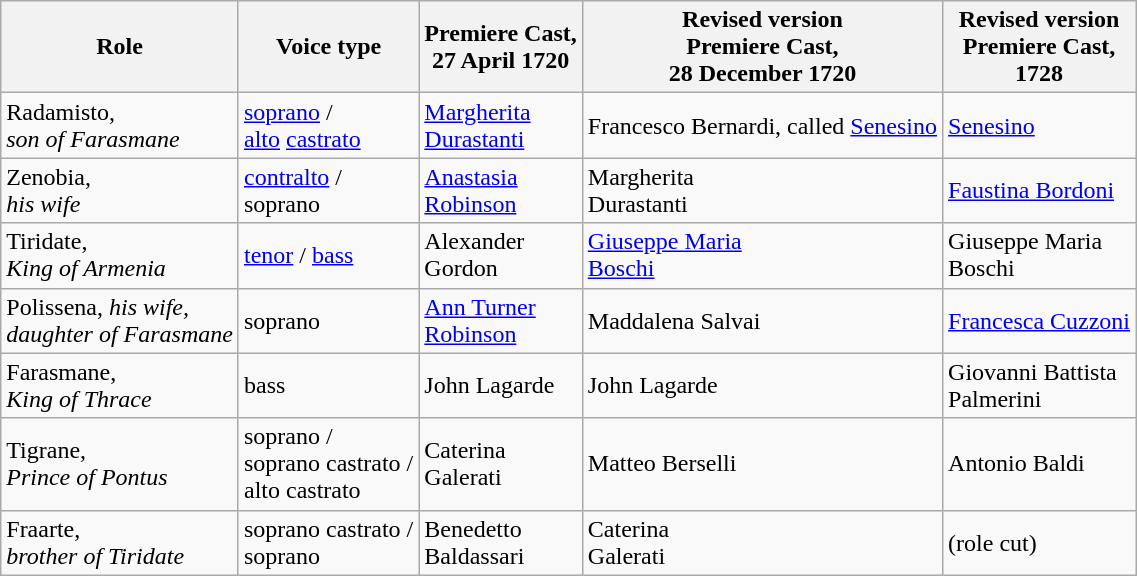<table class="wikitable">
<tr>
<th>Role</th>
<th>Voice type</th>
<th>Premiere Cast,<br>27 April 1720</th>
<th>Revised version<br>Premiere Cast,<br>28 December 1720</th>
<th>Revised version<br>Premiere Cast,<br>1728</th>
</tr>
<tr>
<td>Radamisto, <br><em>son of Farasmane</em></td>
<td><a href='#'>soprano</a> /<br><a href='#'>alto</a> <a href='#'>castrato</a></td>
<td><a href='#'>Margherita</a> <br><a href='#'>Durastanti</a></td>
<td>Francesco Bernardi, called <a href='#'>Senesino</a></td>
<td><a href='#'>Senesino</a></td>
</tr>
<tr>
<td>Zenobia, <br><em>his wife</em></td>
<td><a href='#'>contralto</a> /<br>soprano</td>
<td><a href='#'>Anastasia</a><br><a href='#'>Robinson</a></td>
<td>Margherita <br>Durastanti</td>
<td><a href='#'>Faustina Bordoni</a></td>
</tr>
<tr>
<td>Tiridate, <br><em>King of Armenia</em></td>
<td><a href='#'>tenor</a> / <a href='#'>bass</a></td>
<td>Alexander <br>Gordon</td>
<td><a href='#'>Giuseppe Maria</a><br><a href='#'>Boschi</a></td>
<td>Giuseppe Maria <br>Boschi</td>
</tr>
<tr>
<td>Polissena, <em>his wife, <br>daughter of Farasmane</em></td>
<td>soprano</td>
<td><a href='#'>Ann Turner</a> <br><a href='#'>Robinson</a></td>
<td>Maddalena Salvai</td>
<td><a href='#'>Francesca Cuzzoni</a></td>
</tr>
<tr>
<td>Farasmane, <br><em>King of Thrace</em></td>
<td>bass</td>
<td>John Lagarde</td>
<td>John Lagarde</td>
<td>Giovanni Battista <br>Palmerini</td>
</tr>
<tr>
<td>Tigrane, <br><em>Prince of Pontus</em></td>
<td>soprano / <br>soprano castrato / <br>alto castrato</td>
<td>Caterina <br>Galerati</td>
<td>Matteo Berselli</td>
<td>Antonio Baldi</td>
</tr>
<tr>
<td>Fraarte, <br><em>brother of Tiridate</em></td>
<td>soprano castrato / <br>soprano</td>
<td>Benedetto <br>Baldassari</td>
<td>Caterina <br>Galerati</td>
<td>(role cut)</td>
</tr>
</table>
